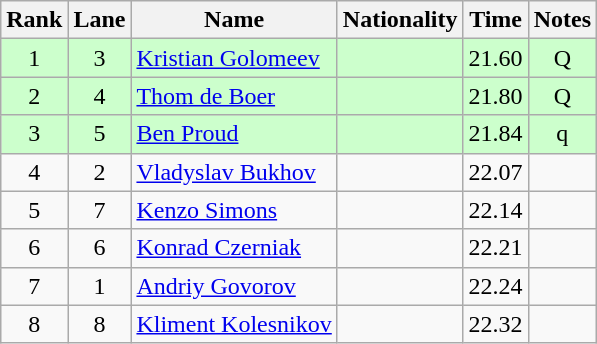<table class="wikitable sortable" style="text-align:center">
<tr>
<th>Rank</th>
<th>Lane</th>
<th>Name</th>
<th>Nationality</th>
<th>Time</th>
<th>Notes</th>
</tr>
<tr bgcolor=ccffcc>
<td>1</td>
<td>3</td>
<td align=left><a href='#'>Kristian Golomeev</a></td>
<td align=left></td>
<td>21.60</td>
<td>Q</td>
</tr>
<tr bgcolor=ccffcc>
<td>2</td>
<td>4</td>
<td align=left><a href='#'>Thom de Boer</a></td>
<td align=left></td>
<td>21.80</td>
<td>Q</td>
</tr>
<tr bgcolor=ccffcc>
<td>3</td>
<td>5</td>
<td align=left><a href='#'>Ben Proud</a></td>
<td align=left></td>
<td>21.84</td>
<td>q</td>
</tr>
<tr>
<td>4</td>
<td>2</td>
<td align=left><a href='#'>Vladyslav Bukhov</a></td>
<td align=left></td>
<td>22.07</td>
<td></td>
</tr>
<tr>
<td>5</td>
<td>7</td>
<td align=left><a href='#'>Kenzo Simons</a></td>
<td align=left></td>
<td>22.14</td>
<td></td>
</tr>
<tr>
<td>6</td>
<td>6</td>
<td align=left><a href='#'>Konrad Czerniak</a></td>
<td align=left></td>
<td>22.21</td>
<td></td>
</tr>
<tr>
<td>7</td>
<td>1</td>
<td align=left><a href='#'>Andriy Govorov</a></td>
<td align=left></td>
<td>22.24</td>
<td></td>
</tr>
<tr>
<td>8</td>
<td>8</td>
<td align=left><a href='#'>Kliment Kolesnikov</a></td>
<td align=left></td>
<td>22.32</td>
<td></td>
</tr>
</table>
